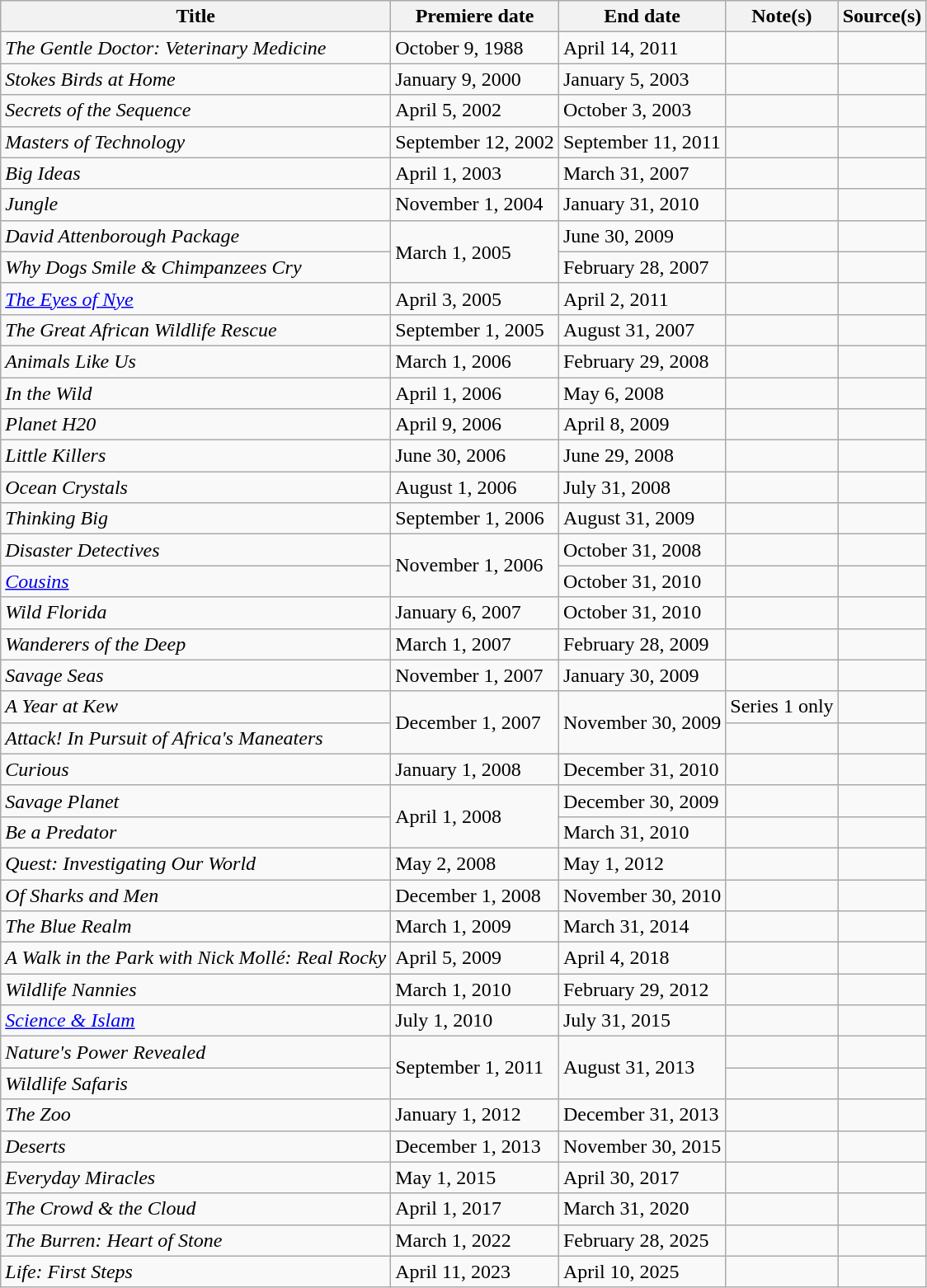<table class="wikitable sortable">
<tr>
<th>Title</th>
<th>Premiere date</th>
<th>End date</th>
<th>Note(s)</th>
<th>Source(s)</th>
</tr>
<tr>
<td><em>The Gentle Doctor: Veterinary Medicine</em></td>
<td>October 9, 1988</td>
<td>April 14, 2011</td>
<td></td>
<td></td>
</tr>
<tr>
<td><em>Stokes Birds at Home</em></td>
<td>January 9, 2000</td>
<td>January 5, 2003</td>
<td></td>
<td></td>
</tr>
<tr>
<td><em>Secrets of the Sequence</em></td>
<td>April 5, 2002</td>
<td>October 3, 2003</td>
<td></td>
<td></td>
</tr>
<tr>
<td><em>Masters of Technology</em></td>
<td>September 12, 2002</td>
<td>September 11, 2011</td>
<td></td>
<td></td>
</tr>
<tr>
<td><em>Big Ideas</em></td>
<td>April 1, 2003</td>
<td>March 31, 2007</td>
<td></td>
<td></td>
</tr>
<tr>
<td><em>Jungle</em></td>
<td>November 1, 2004</td>
<td>January 31, 2010</td>
<td></td>
<td></td>
</tr>
<tr>
<td><em>David Attenborough Package</em></td>
<td rowspan="2">March 1, 2005</td>
<td>June 30, 2009</td>
<td></td>
<td></td>
</tr>
<tr>
<td><em>Why Dogs Smile & Chimpanzees Cry</em></td>
<td>February 28, 2007</td>
<td></td>
<td></td>
</tr>
<tr>
<td><em><a href='#'>The Eyes of Nye</a></em></td>
<td>April 3, 2005</td>
<td>April 2, 2011</td>
<td></td>
<td></td>
</tr>
<tr>
<td><em>The Great African Wildlife Rescue</em></td>
<td>September 1, 2005</td>
<td>August 31, 2007</td>
<td></td>
<td></td>
</tr>
<tr>
<td><em>Animals Like Us</em></td>
<td>March 1, 2006</td>
<td>February 29, 2008</td>
<td></td>
<td></td>
</tr>
<tr>
<td><em>In the Wild</em></td>
<td>April 1, 2006</td>
<td>May 6, 2008</td>
<td></td>
<td></td>
</tr>
<tr>
<td><em>Planet H20</em></td>
<td>April 9, 2006</td>
<td>April 8, 2009</td>
<td></td>
<td></td>
</tr>
<tr>
<td><em>Little Killers</em></td>
<td>June 30, 2006</td>
<td>June 29, 2008</td>
<td></td>
<td></td>
</tr>
<tr>
<td><em>Ocean Crystals</em></td>
<td>August 1, 2006</td>
<td>July 31, 2008</td>
<td></td>
<td></td>
</tr>
<tr>
<td><em>Thinking Big</em></td>
<td>September 1, 2006</td>
<td>August 31, 2009</td>
<td></td>
<td></td>
</tr>
<tr>
<td><em>Disaster Detectives</em></td>
<td rowspan="2">November 1, 2006</td>
<td>October 31, 2008</td>
<td></td>
<td></td>
</tr>
<tr>
<td><em><a href='#'>Cousins</a></em></td>
<td>October 31, 2010</td>
<td></td>
<td></td>
</tr>
<tr>
<td><em>Wild Florida</em></td>
<td>January 6, 2007</td>
<td>October 31, 2010</td>
<td></td>
<td></td>
</tr>
<tr>
<td><em>Wanderers of the Deep</em></td>
<td>March 1, 2007</td>
<td>February 28, 2009</td>
<td></td>
<td></td>
</tr>
<tr>
<td><em>Savage Seas</em></td>
<td>November 1, 2007</td>
<td>January 30, 2009</td>
<td></td>
<td></td>
</tr>
<tr>
<td><em>A Year at Kew</em></td>
<td rowspan="2">December 1, 2007</td>
<td rowspan=2>November 30, 2009</td>
<td>Series 1 only</td>
<td></td>
</tr>
<tr>
<td><em>Attack! In Pursuit of Africa's Maneaters</em></td>
<td></td>
<td></td>
</tr>
<tr>
<td><em>Curious</em></td>
<td>January 1, 2008</td>
<td>December 31, 2010</td>
<td></td>
<td></td>
</tr>
<tr>
<td><em>Savage Planet</em></td>
<td rowspan="2">April 1, 2008</td>
<td>December 30, 2009</td>
<td></td>
<td></td>
</tr>
<tr>
<td><em>Be a Predator</em></td>
<td>March 31, 2010</td>
<td></td>
<td></td>
</tr>
<tr>
<td><em>Quest: Investigating Our World</em></td>
<td>May 2, 2008</td>
<td>May 1, 2012</td>
<td></td>
<td></td>
</tr>
<tr>
<td><em>Of Sharks and Men</em></td>
<td>December 1, 2008</td>
<td>November 30, 2010</td>
<td></td>
<td></td>
</tr>
<tr>
<td><em>The Blue Realm</em></td>
<td>March 1, 2009</td>
<td>March 31, 2014</td>
<td></td>
<td></td>
</tr>
<tr>
<td><em>A Walk in the Park with Nick Mollé: Real Rocky</em></td>
<td>April 5, 2009</td>
<td>April 4, 2018</td>
<td></td>
<td></td>
</tr>
<tr>
<td><em>Wildlife Nannies</em></td>
<td>March 1, 2010</td>
<td>February 29, 2012</td>
<td></td>
<td></td>
</tr>
<tr>
<td><em><a href='#'>Science & Islam</a></em></td>
<td>July 1, 2010</td>
<td>July 31, 2015</td>
<td></td>
<td></td>
</tr>
<tr>
<td><em>Nature's Power Revealed</em></td>
<td rowspan="2">September 1, 2011</td>
<td rowspan="2">August 31, 2013</td>
<td></td>
<td></td>
</tr>
<tr>
<td><em>Wildlife Safaris</em></td>
<td></td>
<td></td>
</tr>
<tr>
<td><em>The Zoo</em></td>
<td>January 1, 2012</td>
<td>December 31, 2013</td>
<td></td>
<td></td>
</tr>
<tr>
<td><em>Deserts</em></td>
<td>December 1, 2013</td>
<td>November 30, 2015</td>
<td></td>
<td></td>
</tr>
<tr>
<td><em>Everyday Miracles</em></td>
<td>May 1, 2015</td>
<td>April 30, 2017</td>
<td></td>
<td></td>
</tr>
<tr>
<td><em>The Crowd & the Cloud</em></td>
<td>April 1, 2017</td>
<td>March 31, 2020</td>
<td></td>
<td></td>
</tr>
<tr>
<td><em>The Burren: Heart of Stone</em></td>
<td>March 1, 2022</td>
<td>February 28, 2025</td>
<td></td>
<td></td>
</tr>
<tr>
<td><em>Life: First Steps</em></td>
<td>April 11, 2023</td>
<td>April 10, 2025</td>
<td></td>
<td></td>
</tr>
</table>
